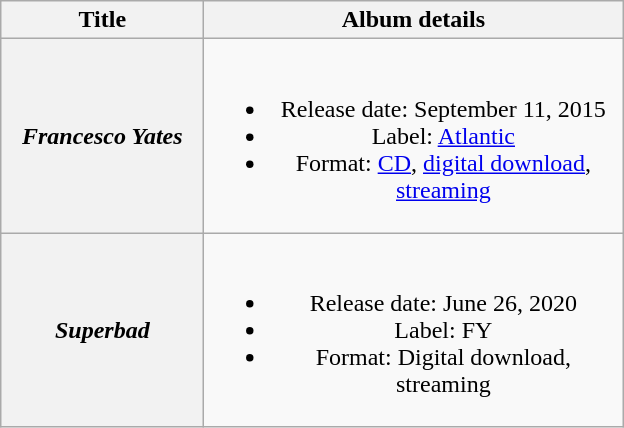<table class="wikitable plainrowheaders" style="text-align:center">
<tr>
<th scope="col" style="width:8em;">Title</th>
<th scope="col" style="width:17em;">Album details</th>
</tr>
<tr>
<th scope="row"><em>Francesco Yates</em></th>
<td><br><ul><li>Release date: September 11, 2015</li><li>Label: <a href='#'>Atlantic</a></li><li>Format: <a href='#'>CD</a>, <a href='#'>digital download</a>, <a href='#'>streaming</a></li></ul></td>
</tr>
<tr>
<th scope="row"><em>Superbad</em></th>
<td><br><ul><li>Release date: June 26, 2020</li><li>Label: FY</li><li>Format: Digital download, streaming</li></ul></td>
</tr>
</table>
